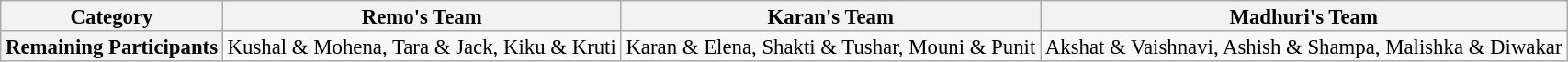<table class="wikitable" style="text-align:center; font-size:95%; line-height:15px;">
<tr>
<th>Category</th>
<th><span><strong>Remo's Team</strong></span></th>
<th>Karan's Team</th>
<th>Madhuri's Team</th>
</tr>
<tr>
<th>Remaining Participants</th>
<td>Kushal & Mohena, Tara & Jack, Kiku & Kruti</td>
<td>Karan & Elena, Shakti & Tushar, Mouni & Punit</td>
<td>Akshat & Vaishnavi, Ashish & Shampa, Malishka & Diwakar</td>
</tr>
</table>
